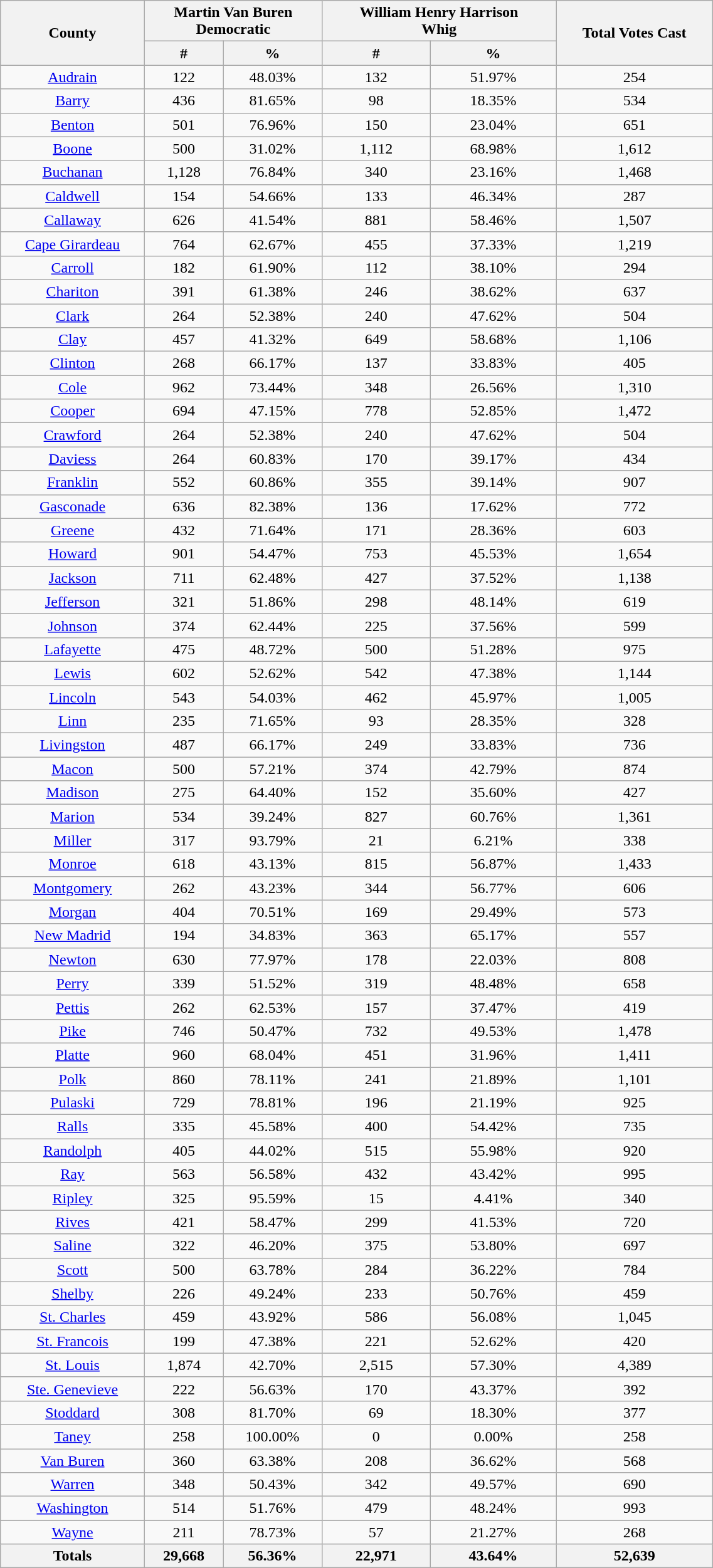<table class="wikitable sortable" width="60%">
<tr>
<th rowspan="2">County</th>
<th colspan="2">Martin Van Buren<br>Democratic</th>
<th colspan="2">William Henry Harrison<br>Whig</th>
<th rowspan="2">Total Votes Cast</th>
</tr>
<tr>
<th data-sort-type="number" style="text-align:center;">#</th>
<th data-sort-type="number" style="text-align:center;">%</th>
<th data-sort-type="number" style="text-align:center;">#</th>
<th data-sort-type="number" style="text-align:center;">%</th>
</tr>
<tr style="text-align:center;">
<td><a href='#'>Audrain</a></td>
<td>122</td>
<td>48.03%</td>
<td>132</td>
<td>51.97%</td>
<td>254</td>
</tr>
<tr style="text-align:center;">
<td><a href='#'>Barry</a></td>
<td>436</td>
<td>81.65%</td>
<td>98</td>
<td>18.35%</td>
<td>534</td>
</tr>
<tr style="text-align:center;">
<td><a href='#'>Benton</a></td>
<td>501</td>
<td>76.96%</td>
<td>150</td>
<td>23.04%</td>
<td>651</td>
</tr>
<tr style="text-align:center;">
<td><a href='#'>Boone</a></td>
<td>500</td>
<td>31.02%</td>
<td>1,112</td>
<td>68.98%</td>
<td>1,612</td>
</tr>
<tr style="text-align:center;">
<td><a href='#'>Buchanan</a></td>
<td>1,128</td>
<td>76.84%</td>
<td>340</td>
<td>23.16%</td>
<td>1,468</td>
</tr>
<tr style="text-align:center;">
<td><a href='#'>Caldwell</a></td>
<td>154</td>
<td>54.66%</td>
<td>133</td>
<td>46.34%</td>
<td>287</td>
</tr>
<tr style="text-align:center;">
<td><a href='#'>Callaway</a></td>
<td>626</td>
<td>41.54%</td>
<td>881</td>
<td>58.46%</td>
<td>1,507</td>
</tr>
<tr style="text-align:center;">
<td><a href='#'>Cape Girardeau</a></td>
<td>764</td>
<td>62.67%</td>
<td>455</td>
<td>37.33%</td>
<td>1,219</td>
</tr>
<tr style="text-align:center;">
<td><a href='#'>Carroll</a></td>
<td>182</td>
<td>61.90%</td>
<td>112</td>
<td>38.10%</td>
<td>294</td>
</tr>
<tr style="text-align:center;">
<td><a href='#'>Chariton</a></td>
<td>391</td>
<td>61.38%</td>
<td>246</td>
<td>38.62%</td>
<td>637</td>
</tr>
<tr style="text-align:center;">
<td><a href='#'>Clark</a></td>
<td>264</td>
<td>52.38%</td>
<td>240</td>
<td>47.62%</td>
<td>504</td>
</tr>
<tr style="text-align:center;">
<td><a href='#'>Clay</a></td>
<td>457</td>
<td>41.32%</td>
<td>649</td>
<td>58.68%</td>
<td>1,106</td>
</tr>
<tr style="text-align:center;">
<td><a href='#'>Clinton</a></td>
<td>268</td>
<td>66.17%</td>
<td>137</td>
<td>33.83%</td>
<td>405</td>
</tr>
<tr style="text-align:center;">
<td><a href='#'>Cole</a></td>
<td>962</td>
<td>73.44%</td>
<td>348</td>
<td>26.56%</td>
<td>1,310</td>
</tr>
<tr style="text-align:center;">
<td><a href='#'>Cooper</a></td>
<td>694</td>
<td>47.15%</td>
<td>778</td>
<td>52.85%</td>
<td>1,472</td>
</tr>
<tr style="text-align:center;">
<td><a href='#'>Crawford</a></td>
<td>264</td>
<td>52.38%</td>
<td>240</td>
<td>47.62%</td>
<td>504</td>
</tr>
<tr style="text-align:center;">
<td><a href='#'>Daviess</a></td>
<td>264</td>
<td>60.83%</td>
<td>170</td>
<td>39.17%</td>
<td>434</td>
</tr>
<tr style="text-align:center;">
<td><a href='#'>Franklin</a></td>
<td>552</td>
<td>60.86%</td>
<td>355</td>
<td>39.14%</td>
<td>907</td>
</tr>
<tr style="text-align:center;">
<td><a href='#'>Gasconade</a></td>
<td>636</td>
<td>82.38%</td>
<td>136</td>
<td>17.62%</td>
<td>772</td>
</tr>
<tr style="text-align:center;">
<td><a href='#'>Greene</a></td>
<td>432</td>
<td>71.64%</td>
<td>171</td>
<td>28.36%</td>
<td>603</td>
</tr>
<tr style="text-align:center;">
<td><a href='#'>Howard</a></td>
<td>901</td>
<td>54.47%</td>
<td>753</td>
<td>45.53%</td>
<td>1,654</td>
</tr>
<tr style="text-align:center;">
<td><a href='#'>Jackson</a></td>
<td>711</td>
<td>62.48%</td>
<td>427</td>
<td>37.52%</td>
<td>1,138</td>
</tr>
<tr style="text-align:center;">
<td><a href='#'>Jefferson</a></td>
<td>321</td>
<td>51.86%</td>
<td>298</td>
<td>48.14%</td>
<td>619</td>
</tr>
<tr style="text-align:center;">
<td><a href='#'>Johnson</a></td>
<td>374</td>
<td>62.44%</td>
<td>225</td>
<td>37.56%</td>
<td>599</td>
</tr>
<tr style="text-align:center;">
<td><a href='#'>Lafayette</a></td>
<td>475</td>
<td>48.72%</td>
<td>500</td>
<td>51.28%</td>
<td>975</td>
</tr>
<tr style="text-align:center;">
<td><a href='#'>Lewis</a></td>
<td>602</td>
<td>52.62%</td>
<td>542</td>
<td>47.38%</td>
<td>1,144</td>
</tr>
<tr style="text-align:center;">
<td><a href='#'>Lincoln</a></td>
<td>543</td>
<td>54.03%</td>
<td>462</td>
<td>45.97%</td>
<td>1,005</td>
</tr>
<tr style="text-align:center;">
<td><a href='#'>Linn</a></td>
<td>235</td>
<td>71.65%</td>
<td>93</td>
<td>28.35%</td>
<td>328</td>
</tr>
<tr style="text-align:center;">
<td><a href='#'>Livingston</a></td>
<td>487</td>
<td>66.17%</td>
<td>249</td>
<td>33.83%</td>
<td>736</td>
</tr>
<tr style="text-align:center;">
<td><a href='#'>Macon</a></td>
<td>500</td>
<td>57.21%</td>
<td>374</td>
<td>42.79%</td>
<td>874</td>
</tr>
<tr style="text-align:center;">
<td><a href='#'>Madison</a></td>
<td>275</td>
<td>64.40%</td>
<td>152</td>
<td>35.60%</td>
<td>427</td>
</tr>
<tr style="text-align:center;">
<td><a href='#'>Marion</a></td>
<td>534</td>
<td>39.24%</td>
<td>827</td>
<td>60.76%</td>
<td>1,361</td>
</tr>
<tr style="text-align:center;">
<td><a href='#'>Miller</a></td>
<td>317</td>
<td>93.79%</td>
<td>21</td>
<td>6.21%</td>
<td>338</td>
</tr>
<tr style="text-align:center;">
<td><a href='#'>Monroe</a></td>
<td>618</td>
<td>43.13%</td>
<td>815</td>
<td>56.87%</td>
<td>1,433</td>
</tr>
<tr style="text-align:center;">
<td><a href='#'>Montgomery</a></td>
<td>262</td>
<td>43.23%</td>
<td>344</td>
<td>56.77%</td>
<td>606</td>
</tr>
<tr style="text-align:center;">
<td><a href='#'>Morgan</a></td>
<td>404</td>
<td>70.51%</td>
<td>169</td>
<td>29.49%</td>
<td>573</td>
</tr>
<tr style="text-align:center;">
<td><a href='#'>New Madrid</a></td>
<td>194</td>
<td>34.83%</td>
<td>363</td>
<td>65.17%</td>
<td>557</td>
</tr>
<tr style="text-align:center;">
<td><a href='#'>Newton</a></td>
<td>630</td>
<td>77.97%</td>
<td>178</td>
<td>22.03%</td>
<td>808</td>
</tr>
<tr style="text-align:center;">
<td><a href='#'>Perry</a></td>
<td>339</td>
<td>51.52%</td>
<td>319</td>
<td>48.48%</td>
<td>658</td>
</tr>
<tr style="text-align:center;">
<td><a href='#'>Pettis</a></td>
<td>262</td>
<td>62.53%</td>
<td>157</td>
<td>37.47%</td>
<td>419</td>
</tr>
<tr style="text-align:center;">
<td><a href='#'>Pike</a></td>
<td>746</td>
<td>50.47%</td>
<td>732</td>
<td>49.53%</td>
<td>1,478</td>
</tr>
<tr style="text-align:center;">
<td><a href='#'>Platte</a></td>
<td>960</td>
<td>68.04%</td>
<td>451</td>
<td>31.96%</td>
<td>1,411</td>
</tr>
<tr style="text-align:center;">
<td><a href='#'>Polk</a></td>
<td>860</td>
<td>78.11%</td>
<td>241</td>
<td>21.89%</td>
<td>1,101</td>
</tr>
<tr style="text-align:center;">
<td><a href='#'>Pulaski</a></td>
<td>729</td>
<td>78.81%</td>
<td>196</td>
<td>21.19%</td>
<td>925</td>
</tr>
<tr style="text-align:center;">
<td><a href='#'>Ralls</a></td>
<td>335</td>
<td>45.58%</td>
<td>400</td>
<td>54.42%</td>
<td>735</td>
</tr>
<tr style="text-align:center;">
<td><a href='#'>Randolph</a></td>
<td>405</td>
<td>44.02%</td>
<td>515</td>
<td>55.98%</td>
<td>920</td>
</tr>
<tr style="text-align:center;">
<td><a href='#'>Ray</a></td>
<td>563</td>
<td>56.58%</td>
<td>432</td>
<td>43.42%</td>
<td>995</td>
</tr>
<tr style="text-align:center;">
<td><a href='#'>Ripley</a></td>
<td>325</td>
<td>95.59%</td>
<td>15</td>
<td>4.41%</td>
<td>340</td>
</tr>
<tr style="text-align:center;">
<td><a href='#'>Rives</a></td>
<td>421</td>
<td>58.47%</td>
<td>299</td>
<td>41.53%</td>
<td>720</td>
</tr>
<tr style="text-align:center;">
<td><a href='#'>Saline</a></td>
<td>322</td>
<td>46.20%</td>
<td>375</td>
<td>53.80%</td>
<td>697</td>
</tr>
<tr style="text-align:center;">
<td><a href='#'>Scott</a></td>
<td>500</td>
<td>63.78%</td>
<td>284</td>
<td>36.22%</td>
<td>784</td>
</tr>
<tr style="text-align:center;">
<td><a href='#'>Shelby</a></td>
<td>226</td>
<td>49.24%</td>
<td>233</td>
<td>50.76%</td>
<td>459</td>
</tr>
<tr style="text-align:center;">
<td><a href='#'>St. Charles</a></td>
<td>459</td>
<td>43.92%</td>
<td>586</td>
<td>56.08%</td>
<td>1,045</td>
</tr>
<tr style="text-align:center;">
<td><a href='#'>St. Francois</a></td>
<td>199</td>
<td>47.38%</td>
<td>221</td>
<td>52.62%</td>
<td>420</td>
</tr>
<tr style="text-align:center;">
<td><a href='#'>St. Louis</a></td>
<td>1,874</td>
<td>42.70%</td>
<td>2,515</td>
<td>57.30%</td>
<td>4,389</td>
</tr>
<tr style="text-align:center;">
<td><a href='#'>Ste. Genevieve</a></td>
<td>222</td>
<td>56.63%</td>
<td>170</td>
<td>43.37%</td>
<td>392</td>
</tr>
<tr style="text-align:center;">
<td><a href='#'>Stoddard</a></td>
<td>308</td>
<td>81.70%</td>
<td>69</td>
<td>18.30%</td>
<td>377</td>
</tr>
<tr style="text-align:center;">
<td><a href='#'>Taney</a></td>
<td>258</td>
<td>100.00%</td>
<td>0</td>
<td>0.00%</td>
<td>258</td>
</tr>
<tr style="text-align:center;">
<td><a href='#'>Van Buren</a></td>
<td>360</td>
<td>63.38%</td>
<td>208</td>
<td>36.62%</td>
<td>568</td>
</tr>
<tr style="text-align:center;">
<td><a href='#'>Warren</a></td>
<td>348</td>
<td>50.43%</td>
<td>342</td>
<td>49.57%</td>
<td>690</td>
</tr>
<tr style="text-align:center;">
<td><a href='#'>Washington</a></td>
<td>514</td>
<td>51.76%</td>
<td>479</td>
<td>48.24%</td>
<td>993</td>
</tr>
<tr style="text-align:center;">
<td><a href='#'>Wayne</a></td>
<td>211</td>
<td>78.73%</td>
<td>57</td>
<td>21.27%</td>
<td>268</td>
</tr>
<tr>
<th>Totals</th>
<th>29,668</th>
<th>56.36%</th>
<th>22,971</th>
<th>43.64%</th>
<th>52,639</th>
</tr>
</table>
